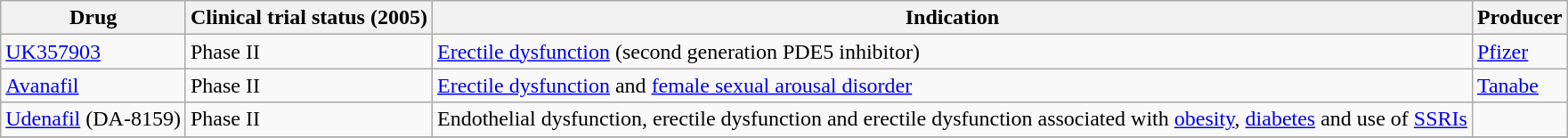<table class="wikitable">
<tr>
<th>Drug</th>
<th>Clinical trial status (2005)</th>
<th>Indication</th>
<th>Producer</th>
</tr>
<tr>
<td><a href='#'>UK357903</a></td>
<td>Phase II</td>
<td><a href='#'>Erectile dysfunction</a> (second generation PDE5 inhibitor)</td>
<td><a href='#'>Pfizer</a></td>
</tr>
<tr>
<td><a href='#'>Avanafil</a></td>
<td>Phase II</td>
<td><a href='#'>Erectile dysfunction</a> and <a href='#'>female sexual arousal disorder</a></td>
<td><a href='#'>Tanabe</a></td>
</tr>
<tr>
<td><a href='#'>Udenafil</a> (DA-8159)</td>
<td>Phase II</td>
<td>Endothelial dysfunction, erectile dysfunction and erectile dysfunction associated with <a href='#'>obesity</a>, <a href='#'>diabetes</a> and use of <a href='#'>SSRIs</a></td>
<td></td>
</tr>
<tr>
</tr>
</table>
